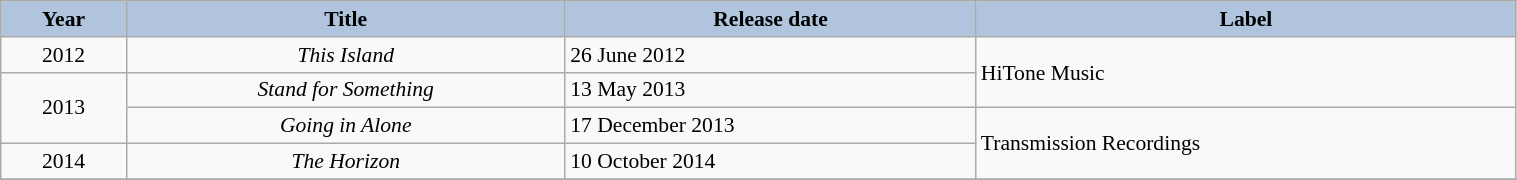<table class="wikitable" style="font-size:90%" border="2" cellpadding="4" background: #f9f9f9; width="80%">
<tr align="center">
<th style="background:#B0C4DE">Year</th>
<th style="background:#B0C4DE">Title</th>
<th style="background:#B0C4DE">Release date</th>
<th style="background:#B0C4DE">Label</th>
</tr>
<tr>
<td align="center">2012</td>
<td align="center"><em>This Island</em></td>
<td>26 June 2012</td>
<td rowspan="2">HiTone Music</td>
</tr>
<tr>
<td align="center" rowspan="2">2013</td>
<td align="center"><em>Stand for Something</em></td>
<td>13 May 2013</td>
</tr>
<tr>
<td align="center"><em>Going in Alone</em></td>
<td>17 December 2013</td>
<td rowspan="2">Transmission Recordings</td>
</tr>
<tr>
<td align="center">2014</td>
<td align="center"><em>The Horizon</em></td>
<td>10 October 2014</td>
</tr>
<tr>
</tr>
</table>
